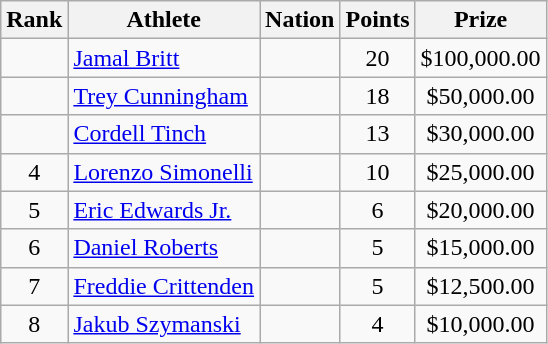<table class="wikitable mw-datatable sortable" style="text-align:center;">
<tr>
<th scope="col" style="width: 10px;">Rank</th>
<th scope="col">Athlete</th>
<th scope="col">Nation</th>
<th scope="col">Points</th>
<th scope="col">Prize</th>
</tr>
<tr>
<td></td>
<td align=left><a href='#'>Jamal Britt</a> </td>
<td align=left></td>
<td>20</td>
<td>$100,000.00</td>
</tr>
<tr>
<td></td>
<td align=left><a href='#'>Trey Cunningham</a> </td>
<td align=left></td>
<td>18</td>
<td>$50,000.00</td>
</tr>
<tr>
<td></td>
<td align=left><a href='#'>Cordell Tinch</a> </td>
<td align=left></td>
<td>13</td>
<td>$30,000.00</td>
</tr>
<tr>
<td>4</td>
<td align=left><a href='#'>Lorenzo Simonelli</a> </td>
<td align=left></td>
<td>10</td>
<td>$25,000.00</td>
</tr>
<tr>
<td>5</td>
<td align=left><a href='#'>Eric Edwards Jr.</a> </td>
<td align=left></td>
<td>6</td>
<td>$20,000.00</td>
</tr>
<tr>
<td>6</td>
<td align=left><a href='#'>Daniel Roberts</a> </td>
<td align=left></td>
<td>5</td>
<td>$15,000.00</td>
</tr>
<tr>
<td>7</td>
<td align=left><a href='#'>Freddie Crittenden</a> </td>
<td align=left></td>
<td>5</td>
<td>$12,500.00</td>
</tr>
<tr>
<td>8</td>
<td align=left><a href='#'>Jakub Szymanski</a> </td>
<td align=left></td>
<td>4</td>
<td>$10,000.00</td>
</tr>
</table>
